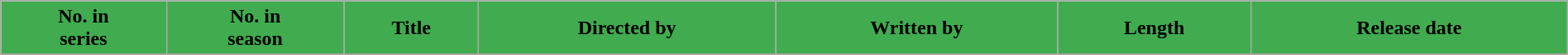<table class="wikitable plainrowheaders"  style="width:100%; margin-right:0;">
<tr>
<th style="background:#41ac4f; color:#000;">No. in<br>series</th>
<th style="background:#41ac4f; color:#000;">No. in<br>season</th>
<th style="background:#41ac4f; color:#000;">Title</th>
<th style="background:#41ac4f; color:#000;">Directed by</th>
<th style="background:#41ac4f; color:#000;">Written by</th>
<th style="background:#41ac4f; color:#000;">Length</th>
<th style="background:#41ac4f; color:#000;">Release date</th>
</tr>
<tr>
</tr>
</table>
